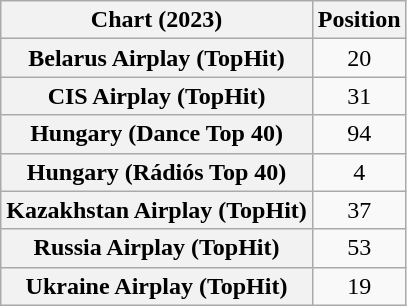<table class="wikitable sortable plainrowheaders" style="text-align:center">
<tr>
<th scope="col">Chart (2023)</th>
<th scope="col">Position</th>
</tr>
<tr>
<th scope="row">Belarus Airplay (TopHit)</th>
<td>20</td>
</tr>
<tr>
<th scope="row">CIS Airplay (TopHit)</th>
<td>31</td>
</tr>
<tr>
<th scope="row">Hungary (Dance Top 40)</th>
<td>94</td>
</tr>
<tr>
<th scope="row">Hungary (Rádiós Top 40)</th>
<td>4</td>
</tr>
<tr>
<th scope="row">Kazakhstan Airplay (TopHit)</th>
<td>37</td>
</tr>
<tr>
<th scope="row">Russia Airplay (TopHit)</th>
<td>53</td>
</tr>
<tr>
<th scope="row">Ukraine Airplay (TopHit)</th>
<td>19</td>
</tr>
</table>
